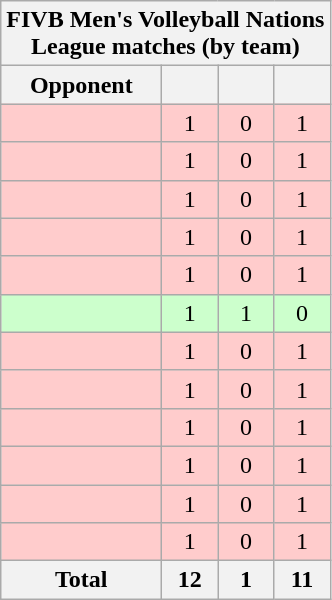<table class="wikitable sortable" style="text-align: center;">
<tr>
<th colspan=8>FIVB Men's Volleyball Nations League matches (by team)</th>
</tr>
<tr>
<th width="100">Opponent</th>
<th width=30></th>
<th width=30></th>
<th width=30></th>
</tr>
<tr bgcolor=#FFCCCC>
<td align="left"></td>
<td>1</td>
<td>0</td>
<td>1</td>
</tr>
<tr bgcolor=#FFCCCC>
<td align="left"></td>
<td>1</td>
<td>0</td>
<td>1</td>
</tr>
<tr bgcolor=#FFCCCC>
<td align="left"></td>
<td>1</td>
<td>0</td>
<td>1</td>
</tr>
<tr bgcolor=#FFCCCC>
<td align="left"></td>
<td>1</td>
<td>0</td>
<td>1</td>
</tr>
<tr bgcolor=#FFCCCC>
<td align="left"></td>
<td>1</td>
<td>0</td>
<td>1</td>
</tr>
<tr bgcolor=#CCFFCC>
<td align="left"></td>
<td>1</td>
<td>1</td>
<td>0</td>
</tr>
<tr bgcolor=#FFCCCC>
<td align="left"></td>
<td>1</td>
<td>0</td>
<td>1</td>
</tr>
<tr bgcolor=#FFCCCC>
<td align="left"></td>
<td>1</td>
<td>0</td>
<td>1</td>
</tr>
<tr bgcolor=#FFCCCC>
<td align="left"></td>
<td>1</td>
<td>0</td>
<td>1</td>
</tr>
<tr bgcolor=#FFCCCC>
<td align="left"></td>
<td>1</td>
<td>0</td>
<td>1</td>
</tr>
<tr bgcolor=#FFCCCC>
<td align="left"></td>
<td>1</td>
<td>0</td>
<td>1</td>
</tr>
<tr bgcolor=#FFCCCC>
<td align="left"></td>
<td>1</td>
<td>0</td>
<td>1</td>
</tr>
<tr>
<th>Total</th>
<th>12</th>
<th>1</th>
<th>11</th>
</tr>
</table>
